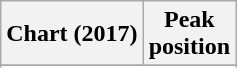<table class="wikitable sortable plainrowheaders" style="text-align:center">
<tr>
<th scope="col">Chart (2017)</th>
<th scope="col">Peak<br>position</th>
</tr>
<tr>
</tr>
<tr>
</tr>
<tr>
</tr>
</table>
